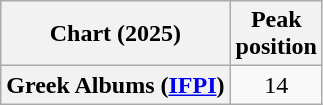<table class="wikitable sortable plainrowheaders" style="text-align:center">
<tr>
<th scope="col">Chart (2025)</th>
<th scope="col">Peak<br>position</th>
</tr>
<tr>
<th scope="row">Greek Albums (<a href='#'>IFPI</a>)</th>
<td>14</td>
</tr>
</table>
